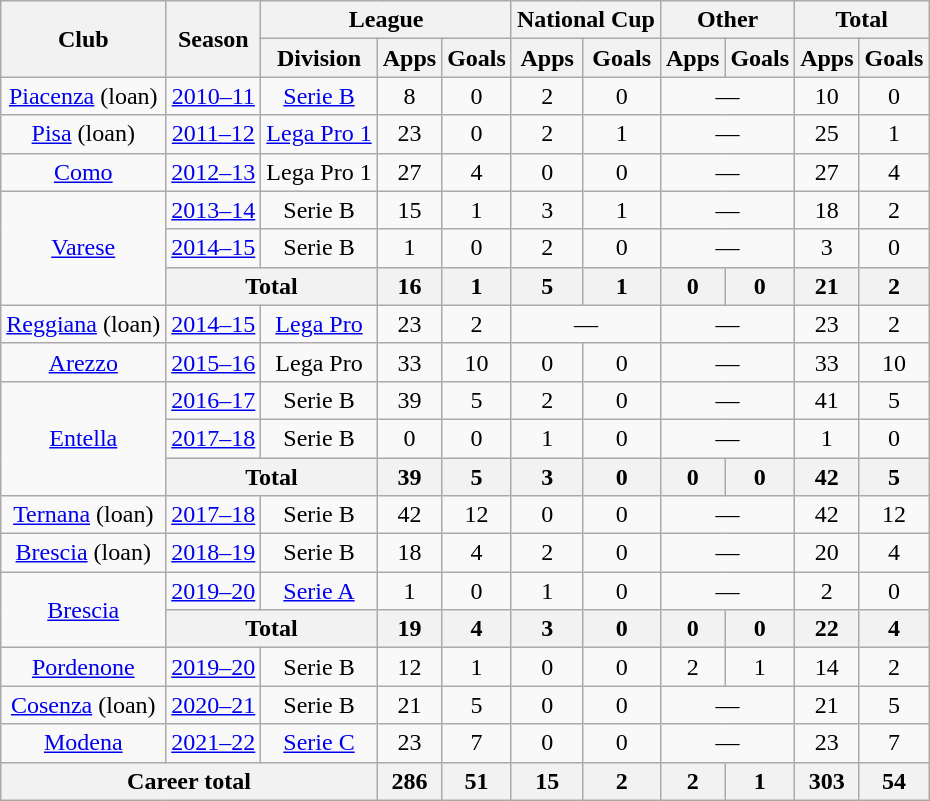<table class="wikitable" style="text-align:center">
<tr>
<th rowspan="2">Club</th>
<th rowspan="2">Season</th>
<th colspan="3">League</th>
<th colspan="2">National Cup</th>
<th colspan="2">Other</th>
<th colspan="2">Total</th>
</tr>
<tr>
<th>Division</th>
<th>Apps</th>
<th>Goals</th>
<th>Apps</th>
<th>Goals</th>
<th>Apps</th>
<th>Goals</th>
<th>Apps</th>
<th>Goals</th>
</tr>
<tr>
<td><a href='#'>Piacenza</a> (loan)</td>
<td><a href='#'>2010–11</a></td>
<td><a href='#'>Serie B</a></td>
<td>8</td>
<td>0</td>
<td>2</td>
<td>0</td>
<td colspan="2">—</td>
<td>10</td>
<td>0</td>
</tr>
<tr>
<td><a href='#'>Pisa</a> (loan)</td>
<td><a href='#'>2011–12</a></td>
<td><a href='#'>Lega Pro 1</a></td>
<td>23</td>
<td>0</td>
<td>2</td>
<td>1</td>
<td colspan="2">—</td>
<td>25</td>
<td>1</td>
</tr>
<tr>
<td><a href='#'>Como</a></td>
<td><a href='#'>2012–13</a></td>
<td>Lega Pro 1</td>
<td>27</td>
<td>4</td>
<td>0</td>
<td>0</td>
<td colspan="2">—</td>
<td>27</td>
<td>4</td>
</tr>
<tr>
<td rowspan="3"><a href='#'>Varese</a></td>
<td><a href='#'>2013–14</a></td>
<td>Serie B</td>
<td>15</td>
<td>1</td>
<td>3</td>
<td>1</td>
<td colspan="2">—</td>
<td>18</td>
<td>2</td>
</tr>
<tr>
<td><a href='#'>2014–15</a></td>
<td>Serie B</td>
<td>1</td>
<td>0</td>
<td>2</td>
<td>0</td>
<td colspan="2">—</td>
<td>3</td>
<td>0</td>
</tr>
<tr>
<th colspan="2">Total</th>
<th>16</th>
<th>1</th>
<th>5</th>
<th>1</th>
<th>0</th>
<th>0</th>
<th>21</th>
<th>2</th>
</tr>
<tr>
<td><a href='#'>Reggiana</a> (loan)</td>
<td><a href='#'>2014–15</a></td>
<td><a href='#'>Lega Pro</a></td>
<td>23</td>
<td>2</td>
<td colspan="2">—</td>
<td colspan="2">—</td>
<td>23</td>
<td>2</td>
</tr>
<tr>
<td><a href='#'>Arezzo</a></td>
<td><a href='#'>2015–16</a></td>
<td>Lega Pro</td>
<td>33</td>
<td>10</td>
<td>0</td>
<td>0</td>
<td colspan="2">—</td>
<td>33</td>
<td>10</td>
</tr>
<tr>
<td rowspan="3"><a href='#'>Entella</a></td>
<td><a href='#'>2016–17</a></td>
<td>Serie B</td>
<td>39</td>
<td>5</td>
<td>2</td>
<td>0</td>
<td colspan="2">—</td>
<td>41</td>
<td>5</td>
</tr>
<tr>
<td><a href='#'>2017–18</a></td>
<td>Serie B</td>
<td>0</td>
<td>0</td>
<td>1</td>
<td>0</td>
<td colspan="2">—</td>
<td>1</td>
<td>0</td>
</tr>
<tr>
<th colspan="2">Total</th>
<th>39</th>
<th>5</th>
<th>3</th>
<th>0</th>
<th>0</th>
<th>0</th>
<th>42</th>
<th>5</th>
</tr>
<tr>
<td><a href='#'>Ternana</a> (loan)</td>
<td><a href='#'>2017–18</a></td>
<td>Serie B</td>
<td>42</td>
<td>12</td>
<td>0</td>
<td>0</td>
<td colspan="2">—</td>
<td>42</td>
<td>12</td>
</tr>
<tr>
<td><a href='#'>Brescia</a> (loan)</td>
<td><a href='#'>2018–19</a></td>
<td>Serie B</td>
<td>18</td>
<td>4</td>
<td>2</td>
<td>0</td>
<td colspan="2">—</td>
<td>20</td>
<td>4</td>
</tr>
<tr>
<td rowspan="2"><a href='#'>Brescia</a></td>
<td><a href='#'>2019–20</a></td>
<td><a href='#'>Serie A</a></td>
<td>1</td>
<td>0</td>
<td>1</td>
<td>0</td>
<td colspan="2">—</td>
<td>2</td>
<td>0</td>
</tr>
<tr>
<th colspan="2">Total</th>
<th>19</th>
<th>4</th>
<th>3</th>
<th>0</th>
<th>0</th>
<th>0</th>
<th>22</th>
<th>4</th>
</tr>
<tr>
<td><a href='#'>Pordenone</a></td>
<td><a href='#'>2019–20</a></td>
<td>Serie B</td>
<td>12</td>
<td>1</td>
<td>0</td>
<td>0</td>
<td>2</td>
<td>1</td>
<td>14</td>
<td>2</td>
</tr>
<tr>
<td><a href='#'>Cosenza</a> (loan)</td>
<td><a href='#'>2020–21</a></td>
<td>Serie B</td>
<td>21</td>
<td>5</td>
<td>0</td>
<td>0</td>
<td colspan="2">—</td>
<td>21</td>
<td>5</td>
</tr>
<tr>
<td><a href='#'>Modena</a></td>
<td><a href='#'>2021–22</a></td>
<td><a href='#'>Serie C</a></td>
<td>23</td>
<td>7</td>
<td>0</td>
<td>0</td>
<td colspan="2">—</td>
<td>23</td>
<td>7</td>
</tr>
<tr>
<th colspan="3">Career total</th>
<th>286</th>
<th>51</th>
<th>15</th>
<th>2</th>
<th>2</th>
<th>1</th>
<th>303</th>
<th>54</th>
</tr>
</table>
